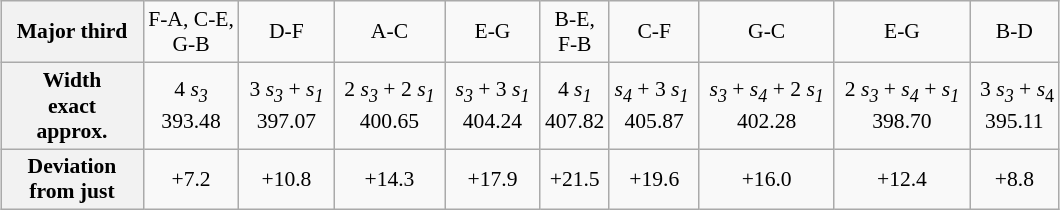<table class="wikitable" style="margin:2.5em auto; text-align:center; font-size: 90%;">
<tr>
<th>  Major third  </th>
<td>F-A, C-E,<br>G-B</td>
<td>D-F</td>
<td>A-C</td>
<td>E-G</td>
<td>B-E,<br>F-B</td>
<td>C-F</td>
<td>G-C</td>
<td>E-G</td>
<td>B-D</td>
</tr>
<tr>
<th><div>Width</div><div>exact<br>approx.</div></th>
<td>4 <em>s<sub>3</sub></em><br> 393.48 </td>
<td> 3 <em>s<sub>3</sub></em> + <em>s<sub>1</sub></em> <br>397.07</td>
<td> 2 <em>s<sub>3</sub></em> + 2 <em>s<sub>1</sub></em> <br>400.65</td>
<td> <em>s<sub>3</sub></em> + 3 <em>s<sub>1</sub></em> <br>404.24</td>
<td> 4 <em>s<sub>1</sub></em> <br>407.82</td>
<td><em>s<sub>4</sub></em> + 3 <em>s<sub>1</sub></em> <br>405.87</td>
<td> <em>s<sub>3</sub></em> + <em>s<sub>4</sub></em> + 2 <em>s<sub>1</sub></em> <br>402.28</td>
<td> 2 <em>s<sub>3</sub></em> + <em>s<sub>4</sub></em> + <em>s<sub>1</sub></em> <br>398.70</td>
<td> 3 <em>s<sub>3</sub></em> + <em>s</em><sub>4</sub><br>395.11</td>
</tr>
<tr>
<th>Deviation<br>from just</th>
<td>+7.2</td>
<td>+10.8</td>
<td>+14.3</td>
<td>+17.9</td>
<td>+21.5</td>
<td>+19.6</td>
<td>+16.0</td>
<td>+12.4</td>
<td>+8.8</td>
</tr>
</table>
